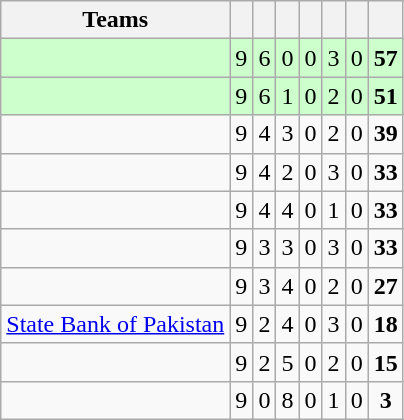<table class="wikitable sortable" style="text-align: center">
<tr>
<th>Teams</th>
<th></th>
<th></th>
<th></th>
<th></th>
<th></th>
<th></th>
<th></th>
</tr>
<tr bgcolor=ccffcc>
<td style="text-align:left"></td>
<td>9</td>
<td>6</td>
<td>0</td>
<td>0</td>
<td>3</td>
<td>0</td>
<td><strong>57</strong></td>
</tr>
<tr bgcolor=ccffcc>
<td style="text-align:left"></td>
<td>9</td>
<td>6</td>
<td>1</td>
<td>0</td>
<td>2</td>
<td>0</td>
<td><strong>51</strong></td>
</tr>
<tr>
<td style="text-align:left"></td>
<td>9</td>
<td>4</td>
<td>3</td>
<td>0</td>
<td>2</td>
<td>0</td>
<td><strong>39</strong></td>
</tr>
<tr>
<td style="text-align:left"></td>
<td>9</td>
<td>4</td>
<td>2</td>
<td>0</td>
<td>3</td>
<td>0</td>
<td><strong>33</strong></td>
</tr>
<tr>
<td style="text-align:left"></td>
<td>9</td>
<td>4</td>
<td>4</td>
<td>0</td>
<td>1</td>
<td>0</td>
<td><strong>33</strong></td>
</tr>
<tr>
<td style="text-align:left"></td>
<td>9</td>
<td>3</td>
<td>3</td>
<td>0</td>
<td>3</td>
<td>0</td>
<td><strong>33</strong></td>
</tr>
<tr>
<td style="text-align:left"></td>
<td>9</td>
<td>3</td>
<td>4</td>
<td>0</td>
<td>2</td>
<td>0</td>
<td><strong>27</strong></td>
</tr>
<tr>
<td style="text-align:left"><a href='#'>State Bank of Pakistan</a></td>
<td>9</td>
<td>2</td>
<td>4</td>
<td>0</td>
<td>3</td>
<td>0</td>
<td><strong>18</strong></td>
</tr>
<tr>
<td style="text-align:left"></td>
<td>9</td>
<td>2</td>
<td>5</td>
<td>0</td>
<td>2</td>
<td>0</td>
<td><strong>15</strong></td>
</tr>
<tr>
<td style="text-align:left"></td>
<td>9</td>
<td>0</td>
<td>8</td>
<td>0</td>
<td>1</td>
<td>0</td>
<td><strong>3</strong></td>
</tr>
</table>
